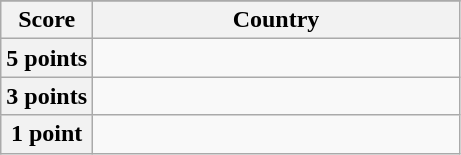<table class="wikitable">
<tr>
</tr>
<tr>
<th scope="col" width="20%">Score</th>
<th scope="col">Country</th>
</tr>
<tr>
<th scope="row">5 points</th>
<td></td>
</tr>
<tr>
<th scope="row">3 points</th>
<td></td>
</tr>
<tr>
<th scope="row">1 point</th>
<td></td>
</tr>
</table>
